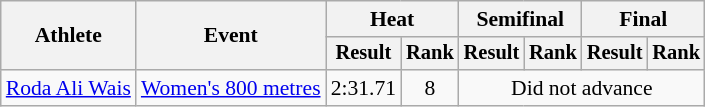<table class="wikitable" style="font-size:90%">
<tr>
<th rowspan="2">Athlete</th>
<th rowspan="2">Event</th>
<th colspan="2">Heat</th>
<th colspan="2">Semifinal</th>
<th colspan="2">Final</th>
</tr>
<tr style="font-size:95%">
<th>Result</th>
<th>Rank</th>
<th>Result</th>
<th>Rank</th>
<th>Result</th>
<th>Rank</th>
</tr>
<tr align="center">
<td align="left"><a href='#'>Roda Ali Wais</a></td>
<td align="left"><a href='#'>Women's 800 metres</a></td>
<td>2:31.71</td>
<td>8</td>
<td colspan="4">Did not advance</td>
</tr>
</table>
